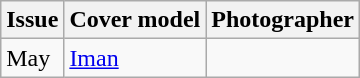<table class="wikitable">
<tr>
<th>Issue</th>
<th>Cover model</th>
<th>Photographer</th>
</tr>
<tr>
<td>May</td>
<td><a href='#'>Iman</a></td>
<td></td>
</tr>
</table>
